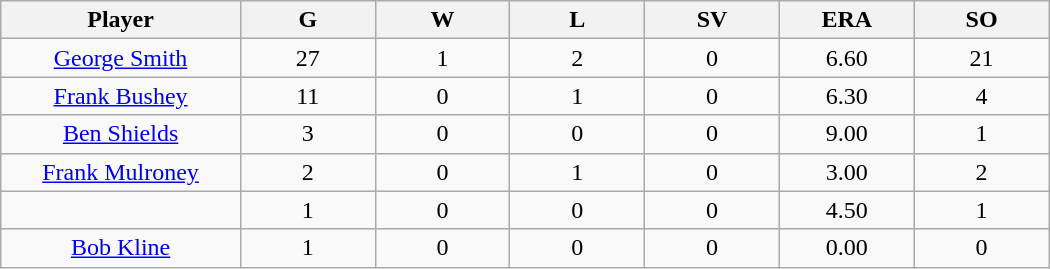<table class="wikitable sortable">
<tr>
<th bgcolor="#DDDDFF" width="16%">Player</th>
<th bgcolor="#DDDDFF" width="9%">G</th>
<th bgcolor="#DDDDFF" width="9%">W</th>
<th bgcolor="#DDDDFF" width="9%">L</th>
<th bgcolor="#DDDDFF" width="9%">SV</th>
<th bgcolor="#DDDDFF" width="9%">ERA</th>
<th bgcolor="#DDDDFF" width="9%">SO</th>
</tr>
<tr align="center">
<td><a href='#'>George Smith</a></td>
<td>27</td>
<td>1</td>
<td>2</td>
<td>0</td>
<td>6.60</td>
<td>21</td>
</tr>
<tr align=center>
<td><a href='#'>Frank Bushey</a></td>
<td>11</td>
<td>0</td>
<td>1</td>
<td>0</td>
<td>6.30</td>
<td>4</td>
</tr>
<tr align=center>
<td><a href='#'>Ben Shields</a></td>
<td>3</td>
<td>0</td>
<td>0</td>
<td>0</td>
<td>9.00</td>
<td>1</td>
</tr>
<tr align=center>
<td><a href='#'>Frank Mulroney</a></td>
<td>2</td>
<td>0</td>
<td>1</td>
<td>0</td>
<td>3.00</td>
<td>2</td>
</tr>
<tr align=center>
<td></td>
<td>1</td>
<td>0</td>
<td>0</td>
<td>0</td>
<td>4.50</td>
<td>1</td>
</tr>
<tr align="center">
<td><a href='#'>Bob Kline</a></td>
<td>1</td>
<td>0</td>
<td>0</td>
<td>0</td>
<td>0.00</td>
<td>0</td>
</tr>
</table>
